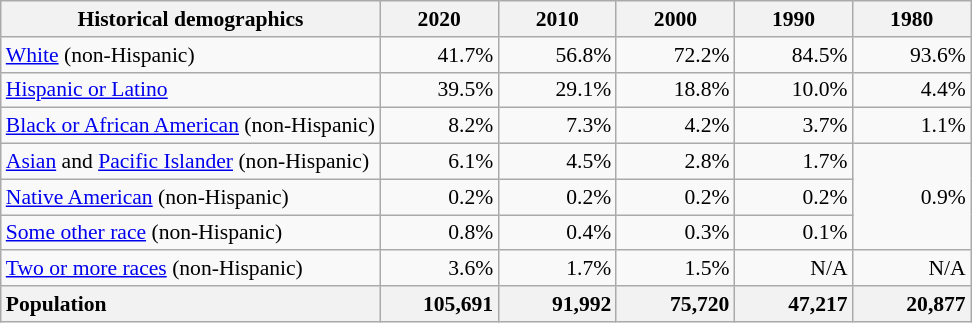<table class="wikitable collapsible mw-collapsed collapsible" style="font-size: 90%; text-align: right;">
<tr>
<th>Historical demographics</th>
<th style="width: 5em;">2020</th>
<th style="width: 5em;">2010</th>
<th style="width: 5em;">2000</th>
<th style="width: 5em;">1990</th>
<th style="width: 5em;">1980</th>
</tr>
<tr>
<td style="text-align:left"><a href='#'>White</a> (non-Hispanic)</td>
<td>41.7%</td>
<td>56.8%</td>
<td>72.2%</td>
<td>84.5%</td>
<td>93.6%</td>
</tr>
<tr>
<td style="text-align:left"><a href='#'>Hispanic or Latino</a></td>
<td>39.5%</td>
<td>29.1%</td>
<td>18.8%</td>
<td>10.0%</td>
<td>4.4%</td>
</tr>
<tr>
<td style="text-align:left"><a href='#'>Black or African American</a> (non-Hispanic)</td>
<td>8.2%</td>
<td>7.3%</td>
<td>4.2%</td>
<td>3.7%</td>
<td>1.1%</td>
</tr>
<tr>
<td style="text-align:left"><a href='#'>Asian</a> and <a href='#'>Pacific Islander</a> (non-Hispanic)</td>
<td>6.1%</td>
<td>4.5%</td>
<td>2.8%</td>
<td>1.7%</td>
<td rowspan="3">0.9%</td>
</tr>
<tr>
<td style="text-align:left"><a href='#'>Native American</a> (non-Hispanic)</td>
<td>0.2%</td>
<td>0.2%</td>
<td>0.2%</td>
<td>0.2%</td>
</tr>
<tr>
<td style="text-align:left"><a href='#'>Some other race</a> (non-Hispanic)</td>
<td>0.8%</td>
<td>0.4%</td>
<td>0.3%</td>
<td>0.1%</td>
</tr>
<tr>
<td style="text-align:left"><a href='#'>Two or more races</a> (non-Hispanic)</td>
<td>3.6%</td>
<td>1.7%</td>
<td>1.5%</td>
<td>N/A</td>
<td>N/A</td>
</tr>
<tr>
<th style="text-align:left">Population</th>
<th style="text-align:right">105,691</th>
<th style="text-align:right">91,992</th>
<th style="text-align:right">75,720</th>
<th style="text-align:right">47,217</th>
<th style="text-align:right">20,877</th>
</tr>
</table>
